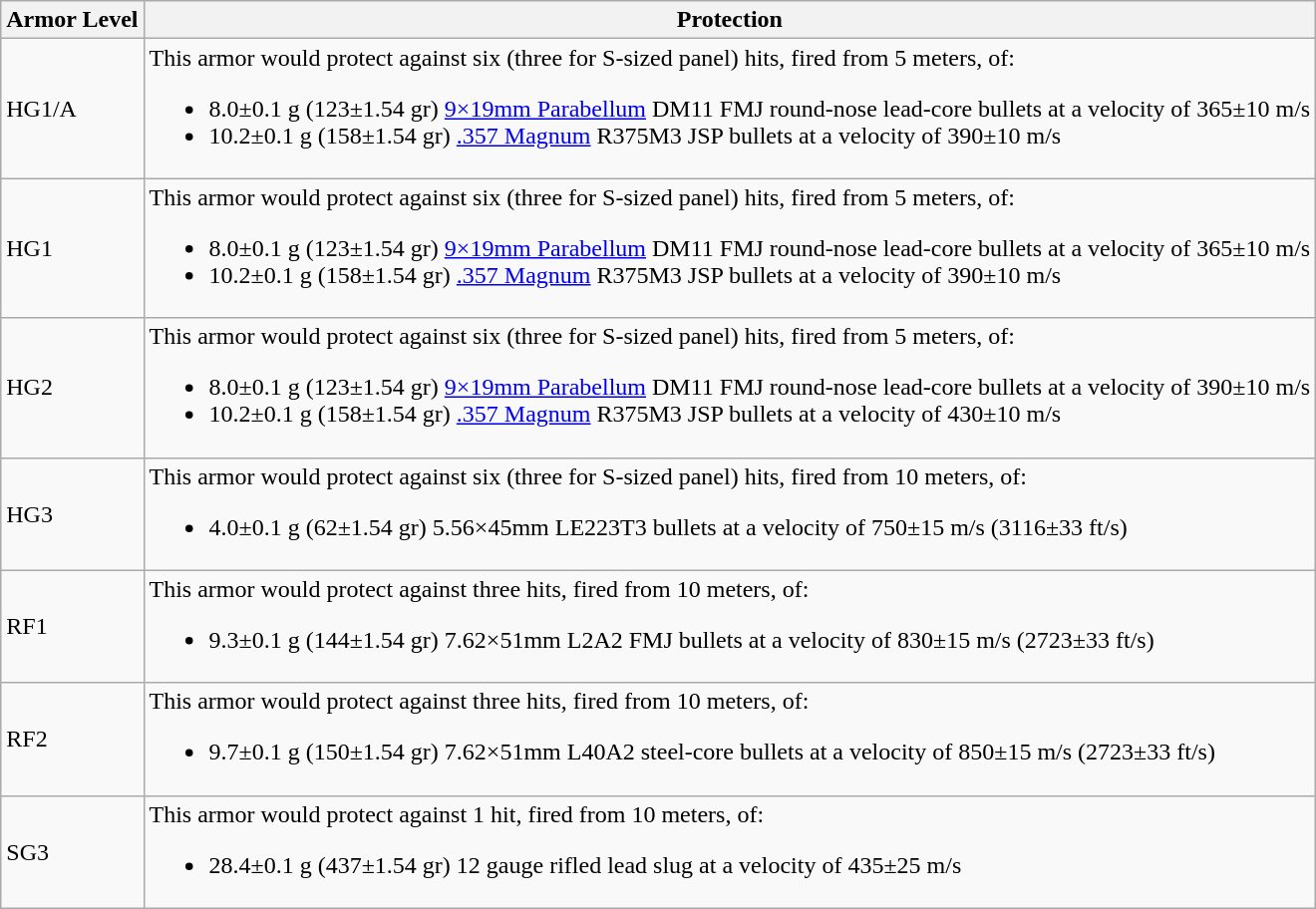<table class="wikitable">
<tr>
<th>Armor Level</th>
<th>Protection</th>
</tr>
<tr>
<td>HG1/A</td>
<td>This armor would protect against six (three for S-sized panel) hits, fired from 5 meters, of:<br><ul><li>8.0±0.1 g (123±1.54 gr) <a href='#'>9×19mm Parabellum</a> DM11 FMJ round-nose lead-core bullets at a velocity of 365±10 m/s</li><li>10.2±0.1 g (158±1.54 gr) <a href='#'>.357 Magnum</a> R375M3 JSP bullets at a velocity of 390±10 m/s</li></ul></td>
</tr>
<tr>
<td>HG1</td>
<td>This armor would protect against six (three for S-sized panel) hits, fired from 5 meters, of:<br><ul><li>8.0±0.1 g (123±1.54 gr) <a href='#'>9×19mm Parabellum</a> DM11 FMJ round-nose lead-core bullets at a velocity of 365±10 m/s</li><li>10.2±0.1 g (158±1.54 gr) <a href='#'>.357 Magnum</a> R375M3 JSP bullets at a velocity of 390±10 m/s</li></ul></td>
</tr>
<tr>
<td>HG2</td>
<td>This armor would protect against six (three for S-sized panel) hits, fired from 5 meters, of:<br><ul><li>8.0±0.1 g (123±1.54 gr) <a href='#'>9×19mm Parabellum</a> DM11 FMJ round-nose lead-core bullets at a velocity of 390±10 m/s</li><li>10.2±0.1 g (158±1.54 gr) <a href='#'>.357 Magnum</a> R375M3 JSP bullets at a velocity of 430±10 m/s</li></ul></td>
</tr>
<tr>
<td>HG3</td>
<td>This armor would protect against six (three for S-sized panel) hits, fired from 10 meters, of:<br><ul><li>4.0±0.1 g (62±1.54 gr) 5.56×45mm LE223T3 bullets at a velocity of 750±15 m/s (3116±33 ft/s)</li></ul></td>
</tr>
<tr>
<td>RF1</td>
<td>This armor would protect against three hits, fired from 10 meters, of:<br><ul><li>9.3±0.1 g (144±1.54 gr) 7.62×51mm L2A2 FMJ bullets at a velocity of 830±15 m/s (2723±33 ft/s)</li></ul></td>
</tr>
<tr>
<td>RF2</td>
<td>This armor would protect against three hits, fired from 10 meters, of:<br><ul><li>9.7±0.1 g (150±1.54 gr) 7.62×51mm L40A2 steel-core bullets at a velocity of 850±15 m/s (2723±33 ft/s)</li></ul></td>
</tr>
<tr>
<td>SG3</td>
<td>This armor would protect against 1 hit, fired from 10 meters, of:<br><ul><li>28.4±0.1 g (437±1.54 gr) 12 gauge rifled lead slug at a velocity of 435±25 m/s</li></ul></td>
</tr>
</table>
